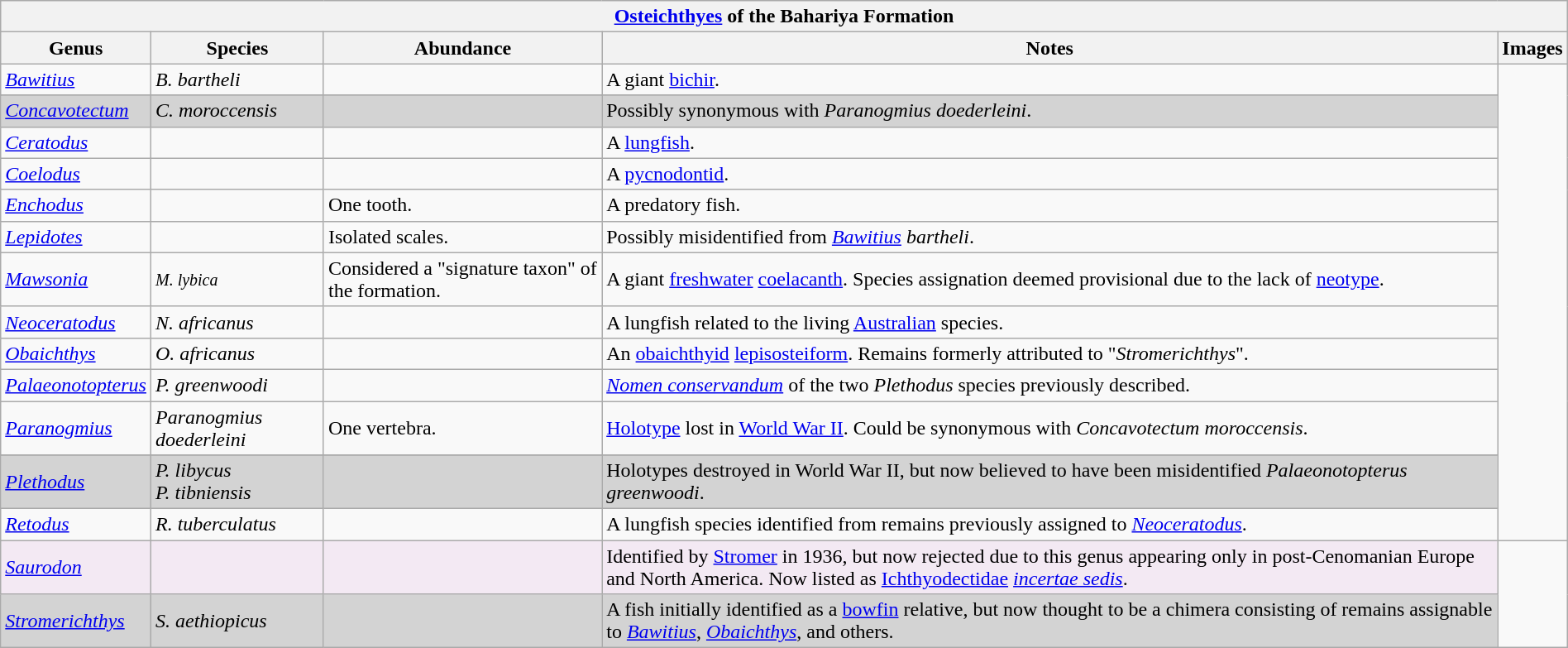<table class="wikitable" align="center" width="100%">
<tr>
<th colspan="5" align="center"><strong><a href='#'>Osteichthyes</a> of the Bahariya Formation</strong></th>
</tr>
<tr>
<th>Genus</th>
<th>Species</th>
<th>Abundance</th>
<th>Notes</th>
<th>Images</th>
</tr>
<tr>
<td><em><a href='#'>Bawitius</a></em></td>
<td><em>B. bartheli</em></td>
<td></td>
<td>A giant <a href='#'>bichir</a>.</td>
<td rowspan="15"><br><br><br><br><br></td>
</tr>
<tr>
</tr>
<tr style="background:lightgrey;">
<td><em><a href='#'>Concavotectum</a></em></td>
<td><em>C. moroccensis</em></td>
<td></td>
<td>Possibly synonymous with <em>Paranogmius doederleini</em>.</td>
</tr>
<tr>
<td><em><a href='#'>Ceratodus</a></em></td>
<td></td>
<td></td>
<td>A <a href='#'>lungfish</a>.</td>
</tr>
<tr>
<td><em><a href='#'>Coelodus</a></em></td>
<td></td>
<td></td>
<td>A <a href='#'>pycnodontid</a>.</td>
</tr>
<tr>
<td><em><a href='#'>Enchodus</a></em></td>
<td></td>
<td>One tooth.</td>
<td>A predatory fish.</td>
</tr>
<tr>
<td><em><a href='#'>Lepidotes</a></em></td>
<td></td>
<td>Isolated scales.</td>
<td>Possibly misidentified from <em><a href='#'>Bawitius</a> bartheli</em>.</td>
</tr>
<tr>
<td><em><a href='#'>Mawsonia</a></em></td>
<td><small><em>M. lybica</em></small></td>
<td>Considered a "signature taxon" of the formation.</td>
<td>A giant <a href='#'>freshwater</a> <a href='#'>coelacanth</a>. Species assignation deemed provisional due to the lack of <a href='#'>neotype</a>.</td>
</tr>
<tr>
<td><em><a href='#'>Neoceratodus</a></em></td>
<td><em>N. africanus</em></td>
<td></td>
<td>A lungfish related to the living <a href='#'>Australian</a> species.</td>
</tr>
<tr>
<td><em><a href='#'>Obaichthys</a></em></td>
<td><em>O. africanus</em></td>
<td></td>
<td>An <a href='#'>obaichthyid</a> <a href='#'>lepisosteiform</a>. Remains formerly attributed to "<em>Stromerichthys</em>".</td>
</tr>
<tr>
<td><em><a href='#'>Palaeonotopterus</a></em></td>
<td><em>P. greenwoodi</em></td>
<td></td>
<td><em><a href='#'>Nomen conservandum</a></em> of the two <em>Plethodus</em> species previously described.</td>
</tr>
<tr>
<td><em><a href='#'>Paranogmius</a></em></td>
<td><em>Paranogmius doederleini</em></td>
<td>One vertebra.</td>
<td><a href='#'>Holotype</a> lost in <a href='#'>World War II</a>. Could be synonymous with <em>Concavotectum moroccensis</em>.</td>
</tr>
<tr>
</tr>
<tr style="background:lightgrey;">
<td><em><a href='#'>Plethodus</a></em></td>
<td><em>P. libycus</em><br><em>P. tibniensis</em></td>
<td></td>
<td>Holotypes destroyed in World War II, but now believed to have been misidentified <em>Palaeonotopterus greenwoodi</em>.</td>
</tr>
<tr>
<td><em><a href='#'>Retodus</a></em></td>
<td><em>R. tuberculatus</em></td>
<td></td>
<td>A lungfish species identified from remains previously assigned to <em><a href='#'>Neoceratodus</a></em>.</td>
</tr>
<tr style="background:#f3e9f3;">
<td><em><a href='#'>Saurodon</a></em></td>
<td></td>
<td></td>
<td>Identified by <a href='#'>Stromer</a> in 1936, but now rejected due to this genus appearing only in post-Cenomanian Europe and North America. Now listed as <a href='#'>Ichthyodectidae</a> <em><a href='#'>incertae sedis</a></em>.</td>
</tr>
<tr style="background:lightgrey;">
<td><em><a href='#'>Stromerichthys</a></em></td>
<td><em>S. aethiopicus</em></td>
<td></td>
<td>A fish initially identified as a <a href='#'>bowfin</a> relative, but now thought to be a chimera consisting of remains assignable to <em><a href='#'>Bawitius</a></em>, <em><a href='#'>Obaichthys</a></em>, and others.</td>
</tr>
</table>
